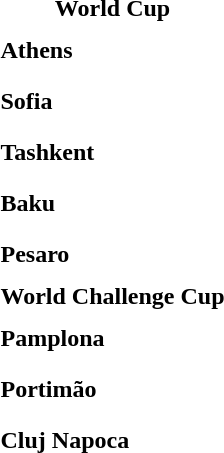<table>
<tr>
<td colspan="4" style="text-align:center;"><strong>World Cup</strong></td>
</tr>
<tr>
<th scope=row style="text-align:left">Athens</th>
<td style="height:30px;"></td>
<td style="height:30px;"></td>
<td style="height:30px;"></td>
</tr>
<tr>
<th scope=row style="text-align:left">Sofia</th>
<td style="height:30px;"></td>
<td style="height:30px;"></td>
<td style="height:30px;"></td>
</tr>
<tr>
<th scope=row style="text-align:left">Tashkent</th>
<td style="height:30px;"></td>
<td style="height:30px;"></td>
<td style="height:30px;"></td>
</tr>
<tr>
<th scope=row style="text-align:left">Baku</th>
<td style="height:30px;"></td>
<td style="height:30px;"></td>
<td style="height:30px;"></td>
</tr>
<tr>
<th scope=row style="text-align:left">Pesaro</th>
<td style="height:30px;"></td>
<td style="height:30px;"></td>
<td style="height:30px;"></td>
</tr>
<tr>
<td colspan="4" style="text-align:center;"><strong>World Challenge Cup</strong></td>
</tr>
<tr>
<th scope=row style="text-align:left">Pamplona</th>
<td style="height:30px;"></td>
<td style="height:30px;"></td>
<td style="height:30px;"></td>
</tr>
<tr>
<th scope=row style="text-align:left">Portimão</th>
<td style="height:30px;"></td>
<td style="height:30px;"></td>
<td style="height:30px;"></td>
</tr>
<tr>
<th scope=row style="text-align:left">Cluj Napoca</th>
<td style="height:30px;"></td>
<td style="height:30px;"></td>
<td style="height:30px;"></td>
</tr>
<tr>
</tr>
</table>
